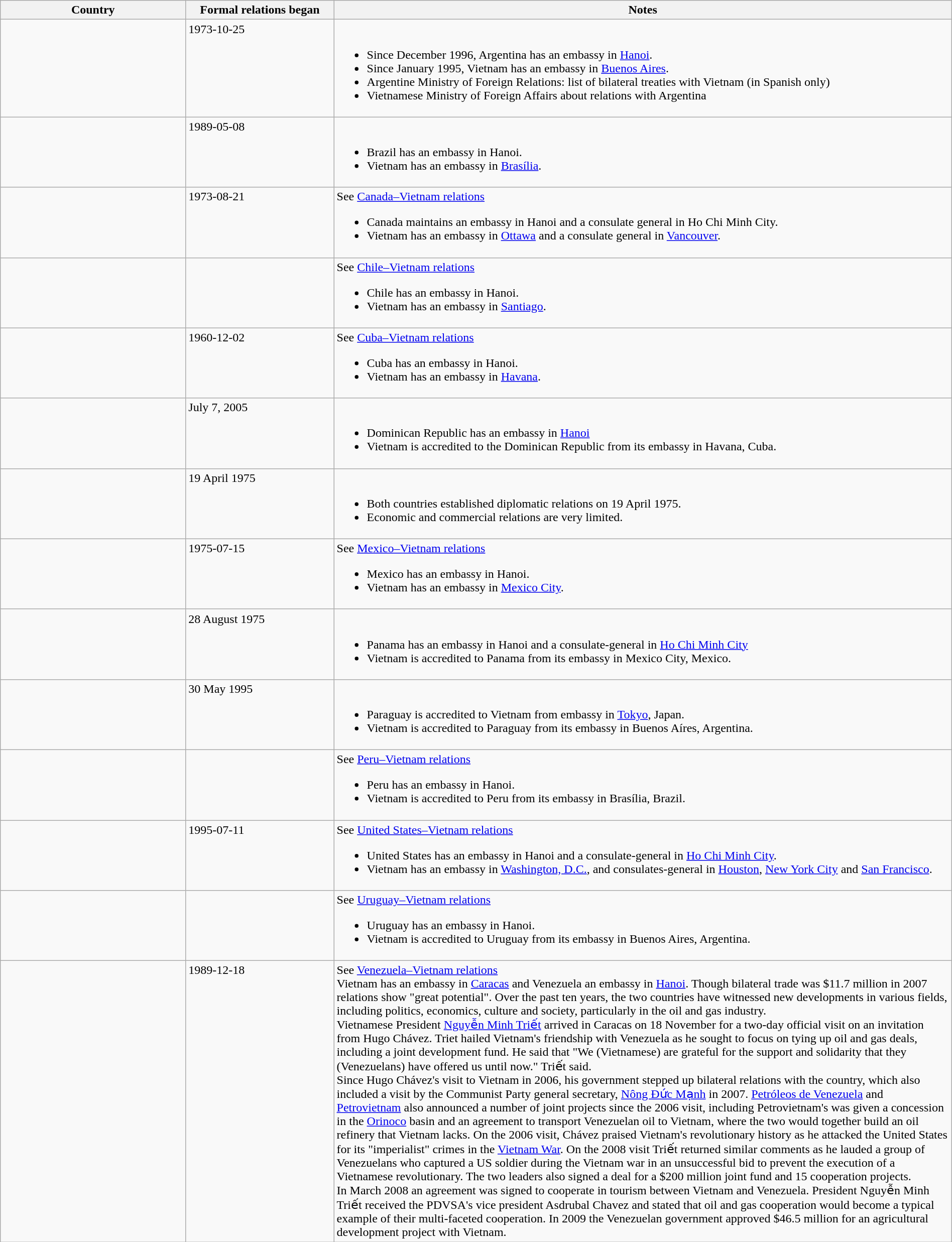<table class="wikitable sortable" style="width:100%; margin:auto;">
<tr>
<th style="width:15%;">Country</th>
<th style="width:12%;">Formal relations began</th>
<th style="width:50%;">Notes</th>
</tr>
<tr valign="top">
<td></td>
<td> 1973-10-25</td>
<td><br><ul><li>Since December 1996, Argentina has an embassy in <a href='#'>Hanoi</a>.</li><li>Since January 1995, Vietnam has an embassy in <a href='#'>Buenos Aires</a>.</li><li>Argentine Ministry of Foreign Relations: list of bilateral treaties with Vietnam (in Spanish only)</li><li>Vietnamese Ministry of Foreign Affairs about relations with Argentina</li></ul></td>
</tr>
<tr valign="top">
<td></td>
<td>1989-05-08</td>
<td><br><ul><li>Brazil has an embassy in Hanoi.</li><li>Vietnam has an embassy in <a href='#'>Brasília</a>.</li></ul></td>
</tr>
<tr valign="top">
<td></td>
<td> 1973-08-21</td>
<td>See <a href='#'>Canada–Vietnam relations</a><br><ul><li>Canada maintains an embassy in Hanoi and a consulate general in Ho Chi Minh City.</li><li>Vietnam has an embassy in <a href='#'>Ottawa</a> and a consulate general in <a href='#'>Vancouver</a>.</li></ul></td>
</tr>
<tr valign="top">
<td></td>
<td></td>
<td>See <a href='#'>Chile–Vietnam relations</a><br><ul><li>Chile has an embassy in Hanoi.</li><li>Vietnam has an embassy in <a href='#'>Santiago</a>.</li></ul></td>
</tr>
<tr valign="top">
<td></td>
<td>1960-12-02</td>
<td>See <a href='#'>Cuba–Vietnam relations</a><br><ul><li>Cuba has an embassy in Hanoi.</li><li>Vietnam has an embassy in <a href='#'>Havana</a>.</li></ul></td>
</tr>
<tr valign="top">
<td></td>
<td>July 7, 2005</td>
<td><br><ul><li>Dominican Republic has an embassy in <a href='#'>Hanoi</a></li><li>Vietnam is accredited to the Dominican Republic from its embassy in Havana, Cuba.</li></ul></td>
</tr>
<tr valign="top">
<td></td>
<td>19 April 1975</td>
<td><br><ul><li>Both countries established diplomatic relations on 19 April 1975.</li><li>Economic and commercial relations are very limited.</li></ul></td>
</tr>
<tr valign="top">
<td></td>
<td> 1975-07-15</td>
<td>See <a href='#'>Mexico–Vietnam relations</a><br><ul><li>Mexico has an embassy in Hanoi.</li><li>Vietnam has an embassy in <a href='#'>Mexico City</a>.</li></ul></td>
</tr>
<tr valign="top">
<td></td>
<td>28 August 1975</td>
<td><br><ul><li>Panama has an embassy in Hanoi and a consulate-general in <a href='#'>Ho Chi Minh City</a></li><li>Vietnam is accredited to Panama from its embassy in Mexico City, Mexico.</li></ul></td>
</tr>
<tr valign="top">
<td></td>
<td>30 May 1995</td>
<td><br><ul><li>Paraguay is accredited to Vietnam from embassy in <a href='#'>Tokyo</a>, Japan.</li><li>Vietnam is accredited to Paraguay from its embassy in Buenos Aíres, Argentina.</li></ul></td>
</tr>
<tr valign="top">
<td></td>
<td></td>
<td>See <a href='#'>Peru–Vietnam relations</a><br><ul><li>Peru has an embassy in Hanoi.</li><li>Vietnam is accredited to Peru from its embassy in Brasília, Brazil.</li></ul></td>
</tr>
<tr valign="top">
<td></td>
<td> 1995-07-11</td>
<td>See <a href='#'>United States–Vietnam relations</a><br><ul><li>United States has an embassy in Hanoi and a consulate-general in <a href='#'>Ho Chi Minh City</a>.</li><li>Vietnam has an embassy in <a href='#'>Washington, D.C.</a>, and consulates-general in <a href='#'>Houston</a>, <a href='#'>New York City</a> and <a href='#'>San Francisco</a>.</li></ul></td>
</tr>
<tr valign="top">
<td></td>
<td></td>
<td>See <a href='#'>Uruguay–Vietnam relations</a><br><ul><li>Uruguay has an embassy in Hanoi.</li><li>Vietnam is accredited to Uruguay from its embassy in Buenos Aires, Argentina.</li></ul></td>
</tr>
<tr valign="top">
<td></td>
<td> 1989-12-18</td>
<td>See <a href='#'>Venezuela–Vietnam relations</a><br>Vietnam has an embassy in <a href='#'>Caracas</a> and Venezuela an embassy in <a href='#'>Hanoi</a>. Though bilateral trade was $11.7 million in 2007 relations show "great potential". Over the past ten years, the two countries have witnessed new developments in various fields, including politics, economics, culture and society, particularly in the oil and gas industry.<br>Vietnamese President <a href='#'>Nguyễn Minh Triết</a> arrived in Caracas on 18 November for a two-day official visit on an invitation from Hugo Chávez. Triet hailed Vietnam's friendship with Venezuela as he sought to focus on tying up oil and gas deals, including a joint development fund. He said that "We (Vietnamese) are grateful for the support and solidarity that they (Venezuelans) have offered us until now." Triết said.<br>Since Hugo Chávez's visit to Vietnam in 2006, his government stepped up bilateral relations with the country, which also included a visit by the Communist Party general secretary, <a href='#'>Nông Đức Mạnh</a> in 2007. <a href='#'>Petróleos de Venezuela</a> and <a href='#'>Petrovietnam</a> also announced a number of joint projects since the 2006 visit, including Petrovietnam's was given a concession in the <a href='#'>Orinoco</a> basin and an agreement to transport Venezuelan oil to Vietnam, where the two would together build an oil refinery that Vietnam lacks. On the 2006 visit, Chávez praised Vietnam's revolutionary history as he attacked the United States for its "imperialist" crimes in the <a href='#'>Vietnam War</a>. On the 2008 visit Triết returned similar comments as he lauded a group of Venezuelans who captured a US soldier during the Vietnam war in an unsuccessful bid to prevent the execution of a Vietnamese revolutionary. The two leaders also signed a deal for a $200 million joint fund and 15 cooperation projects.<br>In March 2008 an agreement was signed to cooperate in tourism between Vietnam and Venezuela. President Nguyễn Minh Triết received the PDVSA's vice president Asdrubal Chavez and stated that oil and gas cooperation would become a typical example of their multi-faceted cooperation. In 2009 the Venezuelan government approved $46.5 million for an agricultural development project with Vietnam.</td>
</tr>
</table>
